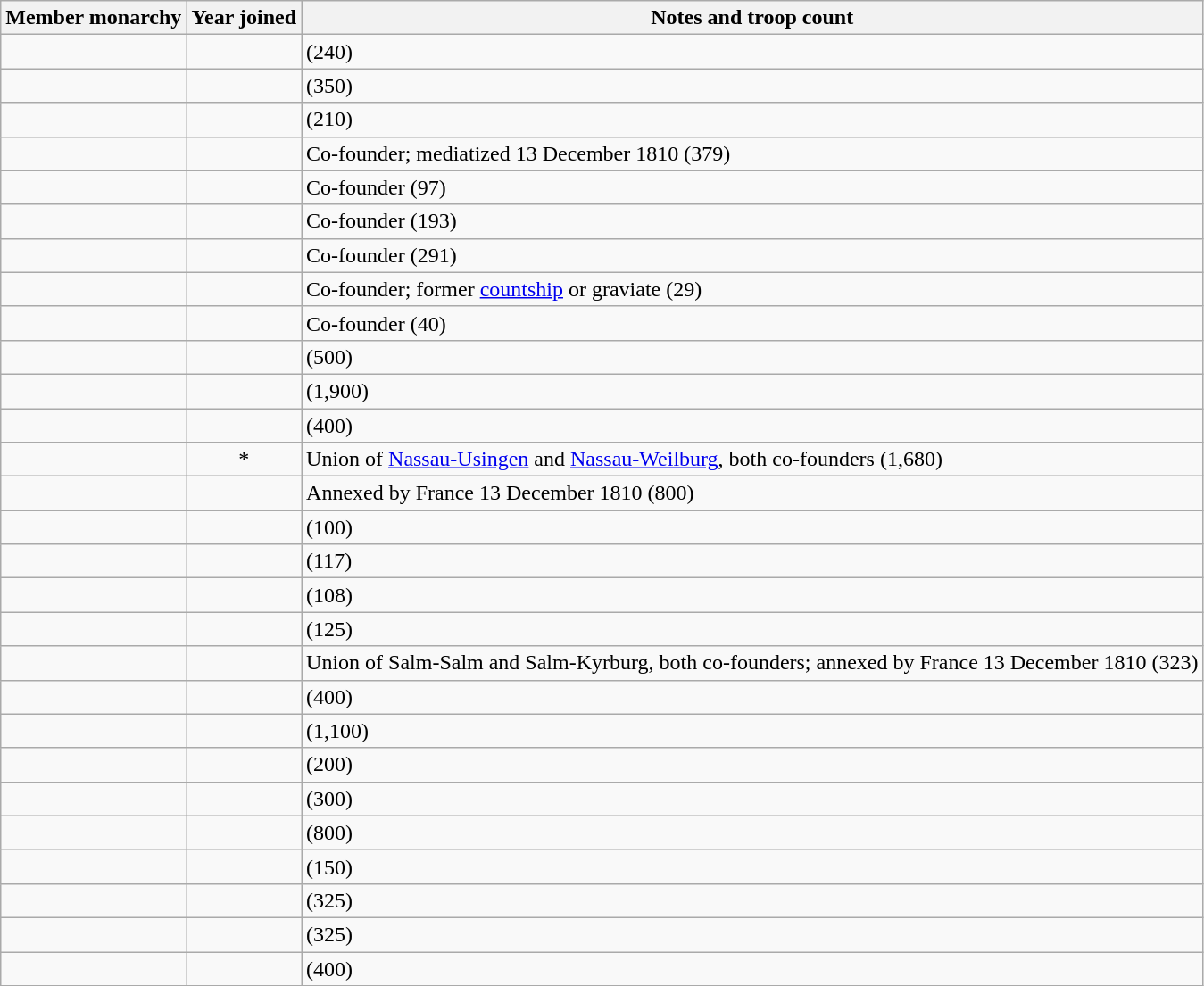<table class="wikitable sortable">
<tr>
<th>Member monarchy</th>
<th>Year joined</th>
<th class="unsortable">Notes and troop count</th>
</tr>
<tr>
<td> </td>
<td align="center"></td>
<td>(240)</td>
</tr>
<tr>
<td> </td>
<td align="center"></td>
<td>(350)</td>
</tr>
<tr>
<td> </td>
<td align="center"></td>
<td>(210)</td>
</tr>
<tr>
<td> </td>
<td align="center"></td>
<td>Co-founder; mediatized 13 December 1810 (379)</td>
</tr>
<tr>
<td> </td>
<td align="center"></td>
<td>Co-founder (97)</td>
</tr>
<tr>
<td> </td>
<td align="center"></td>
<td>Co-founder (193)</td>
</tr>
<tr>
<td> </td>
<td align="center"></td>
<td>Co-founder (291)</td>
</tr>
<tr>
<td> </td>
<td align="center"></td>
<td>Co-founder; former <a href='#'>countship</a> or graviate (29)</td>
</tr>
<tr>
<td> </td>
<td align="center"></td>
<td>Co-founder (40)</td>
</tr>
<tr>
<td> </td>
<td align="center"></td>
<td>(500)</td>
</tr>
<tr>
<td> </td>
<td align="center"></td>
<td>(1,900)</td>
</tr>
<tr>
<td> </td>
<td align="center"></td>
<td>(400)</td>
</tr>
<tr>
<td> </td>
<td align="center">*</td>
<td>Union of  <a href='#'>Nassau-Usingen</a> and  <a href='#'>Nassau-Weilburg</a>, both co-founders (1,680)</td>
</tr>
<tr>
<td> </td>
<td align="center"></td>
<td>Annexed by France 13 December 1810 (800)</td>
</tr>
<tr>
<td> </td>
<td align="center"></td>
<td>(100)</td>
</tr>
<tr>
<td> </td>
<td align="center"></td>
<td>(117)</td>
</tr>
<tr>
<td> </td>
<td align="center"></td>
<td>(108)</td>
</tr>
<tr>
<td> </td>
<td align="center"></td>
<td>(125)</td>
</tr>
<tr>
<td> </td>
<td align="center"></td>
<td>Union of Salm-Salm and Salm-Kyrburg, both co-founders; annexed by France 13 December 1810 (323)</td>
</tr>
<tr>
<td> </td>
<td align="center"></td>
<td>(400)</td>
</tr>
<tr>
<td> </td>
<td align="center"></td>
<td>(1,100)</td>
</tr>
<tr>
<td> </td>
<td align="center"></td>
<td>(200)</td>
</tr>
<tr>
<td> </td>
<td align="center"></td>
<td>(300)</td>
</tr>
<tr>
<td> </td>
<td align="center"></td>
<td>(800)</td>
</tr>
<tr>
<td> </td>
<td align="center"></td>
<td>(150)</td>
</tr>
<tr>
<td> </td>
<td align="center"></td>
<td>(325)</td>
</tr>
<tr>
<td> </td>
<td align="center"></td>
<td>(325)</td>
</tr>
<tr>
<td> </td>
<td align="center"></td>
<td>(400)</td>
</tr>
</table>
